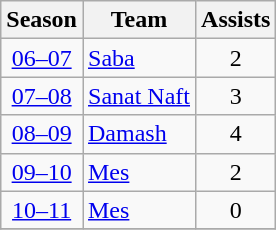<table class="wikitable" style="text-align: center;">
<tr>
<th>Season</th>
<th>Team</th>
<th>Assists</th>
</tr>
<tr>
<td><a href='#'>06–07</a></td>
<td align="left"><a href='#'>Saba</a></td>
<td>2</td>
</tr>
<tr>
<td><a href='#'>07–08</a></td>
<td align="left"><a href='#'>Sanat Naft</a></td>
<td>3</td>
</tr>
<tr>
<td><a href='#'>08–09</a></td>
<td align="left"><a href='#'>Damash</a></td>
<td>4</td>
</tr>
<tr>
<td><a href='#'>09–10</a></td>
<td align="left"><a href='#'>Mes</a></td>
<td>2</td>
</tr>
<tr>
<td><a href='#'>10–11</a></td>
<td align="left"><a href='#'>Mes</a></td>
<td>0</td>
</tr>
<tr>
</tr>
</table>
